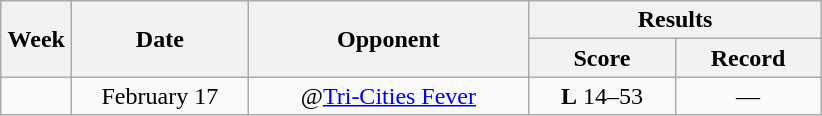<table class="wikitable" style="text-align:center">
<tr>
<th rowspan="2" width="40">Week</th>
<th rowspan="2" width="110">Date</th>
<th rowspan="2" width="180">Opponent</th>
<th colspan="2" width="180">Results</th>
</tr>
<tr>
<th width="90">Score</th>
<th width="90">Record</th>
</tr>
<tr>
<td></td>
<td>February 17</td>
<td>@<a href='#'>Tri-Cities Fever</a></td>
<td><strong>L</strong> 14–53</td>
<td>—</td>
</tr>
</table>
